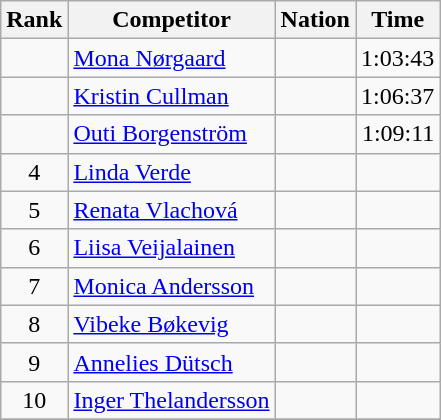<table class="wikitable sortable" style="text-align:left">
<tr>
<th data-sort-type="number">Rank</th>
<th class="unsortable">Competitor</th>
<th>Nation</th>
<th>Time</th>
</tr>
<tr>
<td style="text-align:center"></td>
<td><a href='#'>Mona Nørgaard</a></td>
<td></td>
<td style="text-align:right">1:03:43</td>
</tr>
<tr>
<td style="text-align:center"></td>
<td><a href='#'>Kristin Cullman</a></td>
<td></td>
<td style="text-align:right">1:06:37</td>
</tr>
<tr>
<td style="text-align:center"></td>
<td><a href='#'>Outi Borgenström</a></td>
<td></td>
<td style="text-align:right">1:09:11</td>
</tr>
<tr>
<td style="text-align:center">4</td>
<td><a href='#'>Linda Verde</a></td>
<td></td>
<td style="text-align:right"></td>
</tr>
<tr>
<td style="text-align:center">5</td>
<td><a href='#'>Renata Vlachová</a></td>
<td></td>
<td style="text-align:center"></td>
</tr>
<tr>
<td style="text-align:center">6</td>
<td><a href='#'>Liisa Veijalainen</a></td>
<td></td>
<td style="text-align:right"></td>
</tr>
<tr>
<td style="text-align:center">7</td>
<td><a href='#'>Monica Andersson</a></td>
<td></td>
<td style="text-align:right"></td>
</tr>
<tr>
<td style="text-align:center">8</td>
<td><a href='#'>Vibeke Bøkevig</a></td>
<td></td>
<td style="text-align:right"></td>
</tr>
<tr>
<td style="text-align:center">9</td>
<td><a href='#'>Annelies Dütsch</a></td>
<td></td>
<td style="text-align:right"></td>
</tr>
<tr>
<td style="text-align:center">10</td>
<td><a href='#'>Inger Thelandersson</a></td>
<td></td>
<td style="text-align:right"></td>
</tr>
<tr>
</tr>
</table>
